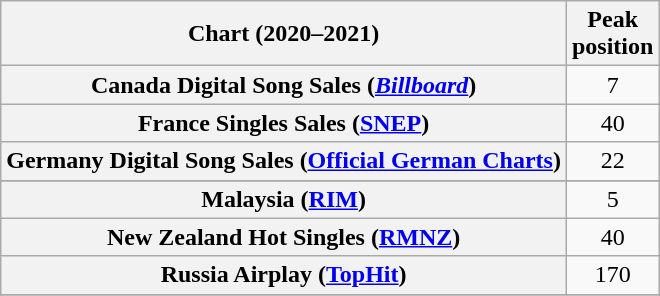<table class="wikitable sortable plainrowheaders" style="text-align:center">
<tr>
<th scope="col">Chart (2020–2021)</th>
<th scope="col">Peak<br>position</th>
</tr>
<tr>
<th scope="row">Canada Digital Song Sales (<em><a href='#'>Billboard</a></em>)</th>
<td>7</td>
</tr>
<tr>
<th scope="row">France Singles Sales (<a href='#'>SNEP</a>)</th>
<td align="center">40</td>
</tr>
<tr>
<th scope="row">Germany Digital Song Sales (<a href='#'>Official German Charts</a>)</th>
<td>22</td>
</tr>
<tr>
</tr>
<tr>
<th scope="row">Malaysia (<a href='#'>RIM</a>)</th>
<td>5</td>
</tr>
<tr>
<th scope="row">New Zealand Hot Singles (<a href='#'>RMNZ</a>)</th>
<td>40</td>
</tr>
<tr>
<th scope="row">Russia Airplay (<a href='#'>TopHit</a>)</th>
<td>170</td>
</tr>
<tr>
</tr>
<tr>
</tr>
</table>
